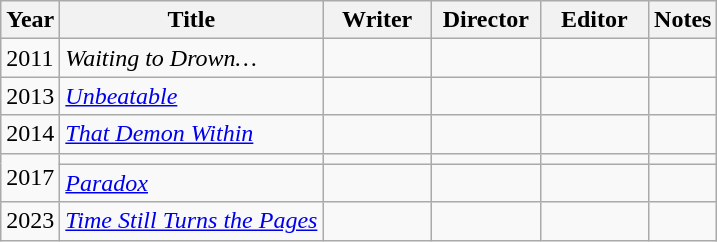<table class="wikitable">
<tr>
<th>Year</th>
<th>Title</th>
<th style="width:65px;">Writer</th>
<th style="width:65px;">Director</th>
<th style="width:65px;">Editor</th>
<th>Notes</th>
</tr>
<tr>
<td>2011</td>
<td><em>Waiting to Drown…</em></td>
<td></td>
<td></td>
<td></td>
<td></td>
</tr>
<tr>
<td>2013</td>
<td><em><a href='#'>Unbeatable</a></em></td>
<td></td>
<td></td>
<td></td>
<td></td>
</tr>
<tr>
<td>2014</td>
<td><em><a href='#'>That Demon Within</a></em></td>
<td></td>
<td></td>
<td></td>
<td></td>
</tr>
<tr>
<td rowspan="2">2017</td>
<td><em></em></td>
<td></td>
<td></td>
<td></td>
<td></td>
</tr>
<tr>
<td><em><a href='#'>Paradox</a></em></td>
<td></td>
<td></td>
<td></td>
<td></td>
</tr>
<tr>
<td>2023</td>
<td><em><a href='#'>Time Still Turns the Pages</a></em></td>
<td></td>
<td></td>
<td></td>
<td></td>
</tr>
</table>
